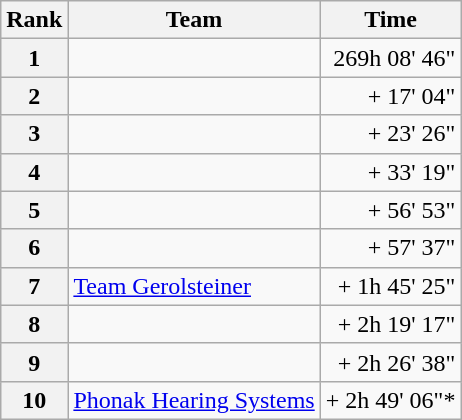<table class="wikitable">
<tr>
<th scope="col">Rank</th>
<th scope="col">Team</th>
<th scope="col">Time</th>
</tr>
<tr>
<th scope="row">1</th>
<td>  </td>
<td style="text-align:right;">269h 08' 46"</td>
</tr>
<tr>
<th scope="row">2</th>
<td></td>
<td style="text-align:right;">+ 17' 04"</td>
</tr>
<tr>
<th scope="row">3</th>
<td></td>
<td style="text-align:right;">+ 23' 26"</td>
</tr>
<tr>
<th scope="row">4</th>
<td></td>
<td style="text-align:right;">+ 33' 19"</td>
</tr>
<tr>
<th scope="row">5</th>
<td></td>
<td style="text-align:right;">+ 56' 53"</td>
</tr>
<tr>
<th scope="row">6</th>
<td></td>
<td style="text-align:right;">+ 57' 37"</td>
</tr>
<tr>
<th scope="row">7</th>
<td><a href='#'>Team Gerolsteiner</a></td>
<td style="text-align:right;">+ 1h 45' 25"</td>
</tr>
<tr>
<th scope="row">8</th>
<td></td>
<td style="text-align:right;">+ 2h 19' 17"</td>
</tr>
<tr>
<th scope="row">9</th>
<td></td>
<td style="text-align:right;">+ 2h 26' 38"</td>
</tr>
<tr>
<th scope="row">10</th>
<td><a href='#'>Phonak Hearing Systems</a></td>
<td style="text-align:right;">+ 2h 49' 06"*</td>
</tr>
</table>
